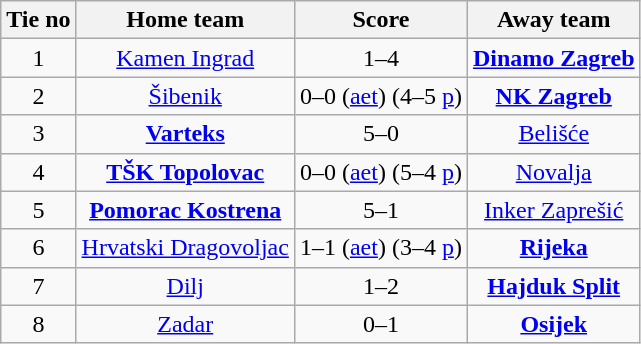<table class="wikitable" style="text-align: center">
<tr>
<th>Tie no</th>
<th>Home team</th>
<th>Score</th>
<th>Away team</th>
</tr>
<tr>
<td>1</td>
<td><a href='#'>Kamen Ingrad</a></td>
<td>1–4</td>
<td><strong><a href='#'>Dinamo Zagreb</a></strong></td>
</tr>
<tr>
<td>2</td>
<td><a href='#'>Šibenik</a></td>
<td>0–0 (<a href='#'>aet</a>) (4–5 <a href='#'>p</a>)</td>
<td><strong><a href='#'>NK Zagreb</a></strong></td>
</tr>
<tr>
<td>3</td>
<td><strong><a href='#'>Varteks</a></strong></td>
<td>5–0</td>
<td><a href='#'>Belišće</a></td>
</tr>
<tr>
<td>4</td>
<td><strong><a href='#'>TŠK Topolovac</a></strong></td>
<td>0–0 (<a href='#'>aet</a>) (5–4 <a href='#'>p</a>)</td>
<td><a href='#'>Novalja</a></td>
</tr>
<tr>
<td>5</td>
<td><strong><a href='#'>Pomorac Kostrena</a></strong></td>
<td>5–1</td>
<td><a href='#'>Inker Zaprešić</a></td>
</tr>
<tr>
<td>6</td>
<td><a href='#'>Hrvatski Dragovoljac</a></td>
<td>1–1 (<a href='#'>aet</a>) (3–4 <a href='#'>p</a>)</td>
<td><strong><a href='#'>Rijeka</a></strong></td>
</tr>
<tr>
<td>7</td>
<td><a href='#'>Dilj</a></td>
<td>1–2</td>
<td><strong><a href='#'>Hajduk Split</a></strong></td>
</tr>
<tr>
<td>8</td>
<td><a href='#'>Zadar</a></td>
<td>0–1</td>
<td><strong><a href='#'>Osijek</a></strong></td>
</tr>
</table>
